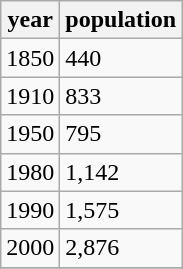<table class="wikitable">
<tr>
<th>year</th>
<th>population</th>
</tr>
<tr>
<td>1850</td>
<td>440</td>
</tr>
<tr>
<td>1910</td>
<td>833</td>
</tr>
<tr>
<td>1950</td>
<td>795</td>
</tr>
<tr>
<td>1980</td>
<td>1,142</td>
</tr>
<tr>
<td>1990</td>
<td>1,575</td>
</tr>
<tr>
<td>2000</td>
<td>2,876</td>
</tr>
<tr>
</tr>
</table>
